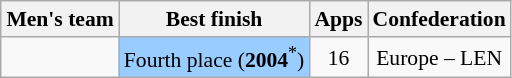<table class="wikitable" style="text-align: center; font-size: 90%; margin-left: 1em;">
<tr>
<th>Men's team</th>
<th>Best finish</th>
<th>Apps</th>
<th>Confederation</th>
</tr>
<tr>
<td style="text-align: left;"></td>
<td style="background-color: #9acdff; text-align: left;">Fourth place (<strong>2004</strong><sup>*</sup>)</td>
<td>16</td>
<td>Europe – LEN</td>
</tr>
</table>
